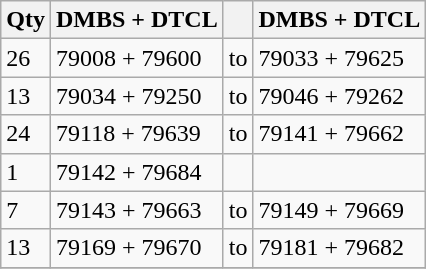<table class="wikitable">
<tr>
<th>Qty</th>
<th>DMBS + DTCL</th>
<th></th>
<th>DMBS + DTCL</th>
</tr>
<tr>
<td>26</td>
<td>79008 + 79600</td>
<td>to</td>
<td>79033 + 79625</td>
</tr>
<tr>
<td>13</td>
<td>79034 + 79250</td>
<td>to</td>
<td>79046 + 79262</td>
</tr>
<tr>
<td>24</td>
<td>79118 + 79639</td>
<td>to</td>
<td>79141 + 79662</td>
</tr>
<tr>
<td>1</td>
<td>79142 + 79684</td>
<td></td>
</tr>
<tr>
<td>7</td>
<td>79143 + 79663</td>
<td>to</td>
<td>79149 + 79669</td>
</tr>
<tr>
<td>13</td>
<td>79169 + 79670</td>
<td>to</td>
<td>79181 + 79682</td>
</tr>
<tr>
</tr>
</table>
